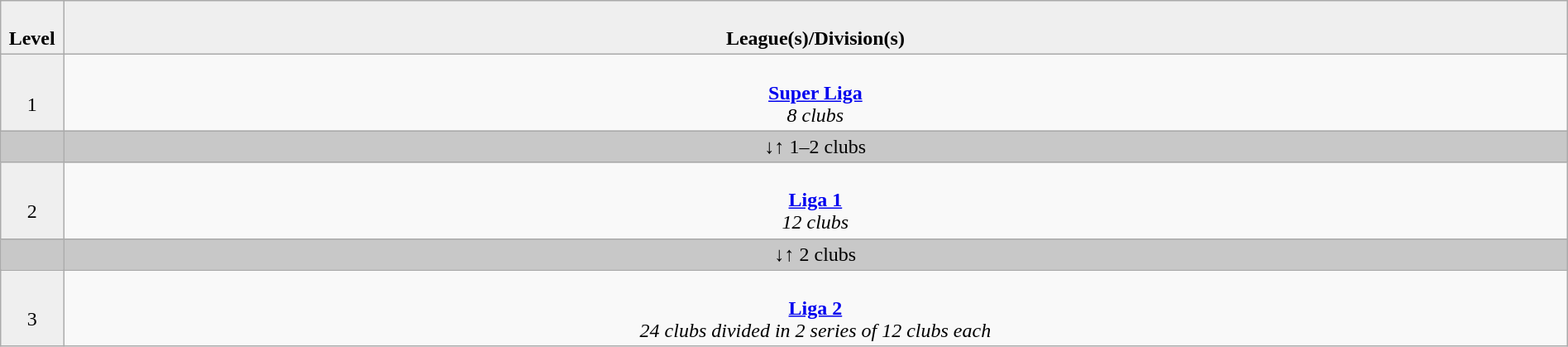<table class="wikitable" style="text-align:center; width:100%;">
<tr style="background:#efefef;">
<td style="width:4%; text-align:center;"><br><strong>Level</strong></td>
<td colspan="6"  style="width:96%; text-align:center;"><br><strong>League(s)/Division(s)</strong></td>
</tr>
<tr>
<td style="text-align:center; width:4%; background:#efefef;"><br>1</td>
<td colspan="6"  style="width:96%; text-align:center;"><br><strong><a href='#'>Super Liga</a></strong><br>
<em>8 clubs</em><br></td>
</tr>
<tr style="background:#c8c8c8">
<td style="width:4%;"></td>
<td colspan="9" style="width:96%;">↓↑ 1–2 clubs</td>
</tr>
<tr>
<td style="text-align:center; width:4%; background:#efefef;"><br>2</td>
<td colspan="6"  style="width:96%; text-align:center;"><br><strong><a href='#'>Liga 1</a></strong><br>
<em>12 clubs</em><br></td>
</tr>
<tr style="background:#c8c8c8">
<td style="width:4%;"></td>
<td colspan="6" style="width:96%;">↓↑ 2 clubs</td>
</tr>
<tr>
<td style="text-align:center; width:4%; background:#efefef;"><br>3</td>
<td colspan="6" style="width:96%; text-align:center;"><br><strong><a href='#'>Liga 2</a></strong><br>
<em>24 clubs divided in 2 series of 12 clubs each</em></td>
</tr>
</table>
